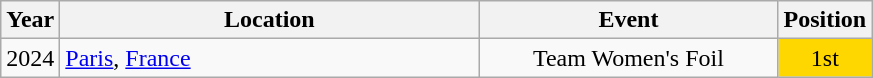<table class="wikitable" style="text-align:center;">
<tr>
<th>Year</th>
<th style="width:17em">Location</th>
<th style="width:12em">Event</th>
<th>Position</th>
</tr>
<tr>
<td>2024</td>
<td rowspan="1" align="left"> <a href='#'>Paris</a>, <a href='#'>France</a></td>
<td>Team Women's Foil</td>
<td bgcolor="gold">1st</td>
</tr>
</table>
